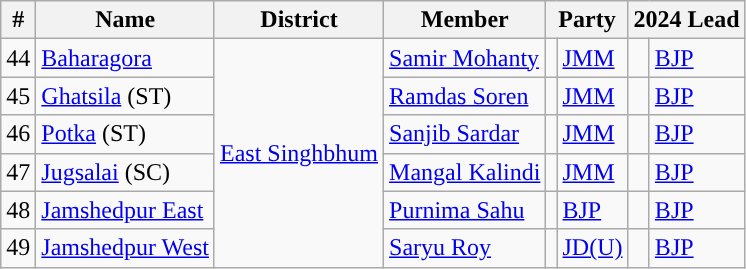<table class="wikitable">
<tr>
<th>#</th>
<th>Name</th>
<th>District</th>
<th>Member</th>
<th colspan="2">Party</th>
<th colspan="2">2024 Lead</th>
</tr>
<tr>
<td>44</td>
<td><a href='#'>Baharagora</a></td>
<td rowspan="6"><a href='#'>East Singhbhum</a></td>
<td><a href='#'>Samir Mohanty</a></td>
<td style="background-color: "></td>
<td><a href='#'>JMM</a></td>
<td></td>
<td><a href='#'>BJP</a></td>
</tr>
<tr>
<td>45</td>
<td><a href='#'>Ghatsila</a> (ST)</td>
<td><a href='#'>Ramdas Soren</a></td>
<td style="background-color: "></td>
<td><a href='#'>JMM</a></td>
<td></td>
<td><a href='#'>BJP</a></td>
</tr>
<tr>
<td>46</td>
<td><a href='#'>Potka</a> (ST)</td>
<td><a href='#'>Sanjib Sardar</a></td>
<td style="background-color: "></td>
<td><a href='#'>JMM</a></td>
<td></td>
<td><a href='#'>BJP</a></td>
</tr>
<tr>
<td>47</td>
<td><a href='#'>Jugsalai</a> (SC)</td>
<td><a href='#'>Mangal Kalindi</a></td>
<td style="background-color: "></td>
<td><a href='#'>JMM</a></td>
<td></td>
<td><a href='#'>BJP</a></td>
</tr>
<tr>
<td>48</td>
<td><a href='#'>Jamshedpur East</a></td>
<td><a href='#'>Purnima Sahu</a></td>
<td style="background-color: "></td>
<td><a href='#'>BJP</a></td>
<td></td>
<td><a href='#'>BJP</a></td>
</tr>
<tr>
<td>49</td>
<td><a href='#'>Jamshedpur West</a></td>
<td><a href='#'>Saryu Roy</a></td>
<td style="background-color: "></td>
<td><a href='#'>JD(U)</a></td>
<td></td>
<td><a href='#'>BJP</a></td>
</tr>
</table>
